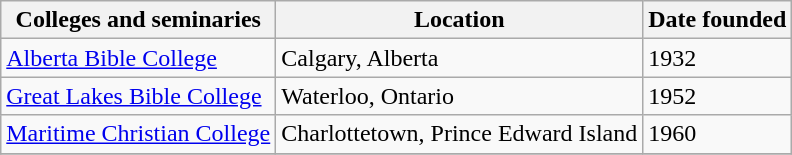<table class="wikitable">
<tr>
<th>Colleges and seminaries</th>
<th>Location</th>
<th>Date founded</th>
</tr>
<tr>
<td><a href='#'>Alberta Bible College</a></td>
<td>Calgary, Alberta</td>
<td>1932</td>
</tr>
<tr>
<td><a href='#'>Great Lakes Bible College</a></td>
<td>Waterloo, Ontario</td>
<td>1952</td>
</tr>
<tr>
<td><a href='#'>Maritime Christian College</a></td>
<td>Charlottetown, Prince Edward Island</td>
<td>1960</td>
</tr>
<tr>
</tr>
</table>
